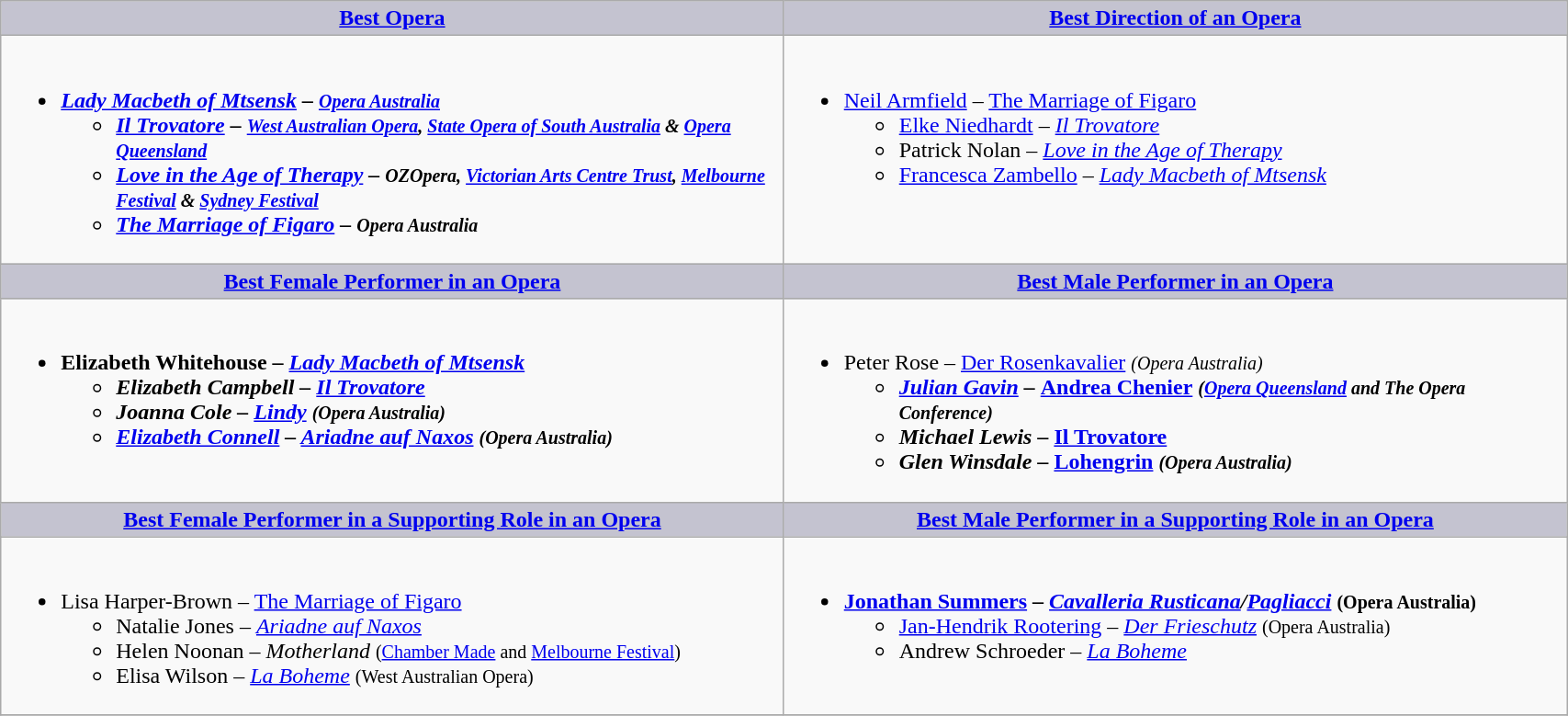<table class=wikitable width="90%" border="1" cellpadding="5" cellspacing="0" align="centre">
<tr>
<th style="background:#C4C3D0;width:50%"><a href='#'>Best Opera</a></th>
<th style="background:#C4C3D0;width:50%"><a href='#'>Best Direction of an Opera</a></th>
</tr>
<tr>
<td valign="top"><br><ul><li><strong><em><a href='#'>Lady Macbeth of Mtsensk</a><em> – <small><a href='#'>Opera Australia</a></small><strong><ul><li></em><a href='#'>Il Trovatore</a><em> – <small><a href='#'>West Australian Opera</a>, <a href='#'>State Opera of South Australia</a> & <a href='#'>Opera Queensland</a></small></li><li></em><a href='#'>Love in the Age of Therapy</a><em> – <small>OZOpera, <a href='#'>Victorian Arts Centre Trust</a>, <a href='#'>Melbourne Festival</a> & <a href='#'>Sydney Festival</a></small></li><li></em><a href='#'>The Marriage of Figaro</a><em> – <small>Opera Australia</small></li></ul></li></ul></td>
<td valign="top"><br><ul><li></strong><a href='#'>Neil Armfield</a> – </em><a href='#'>The Marriage of Figaro</a></em></strong><ul><li><a href='#'>Elke Niedhardt</a> – <em><a href='#'>Il Trovatore</a></em></li><li>Patrick Nolan – <em><a href='#'>Love in the Age of Therapy</a></em></li><li><a href='#'>Francesca Zambello</a> – <em><a href='#'>Lady Macbeth of Mtsensk</a></em></li></ul></li></ul></td>
</tr>
<tr>
<th style="background:#C4C3D0;width:50%"><a href='#'>Best Female Performer in an Opera</a></th>
<th style="background:#C4C3D0;width:50%"><a href='#'>Best Male Performer in an Opera</a></th>
</tr>
<tr>
<td valign="top"><br><ul><li><strong>Elizabeth Whitehouse – <em><a href='#'>Lady Macbeth of Mtsensk</a><strong><em><ul><li>Elizabeth Campbell – </em><a href='#'>Il Trovatore</a><em></li><li>Joanna Cole – </em><a href='#'>Lindy</a><em> <small>(Opera Australia)</small></li><li><a href='#'>Elizabeth Connell</a> – </em><a href='#'>Ariadne auf Naxos</a><em> <small>(Opera Australia)</small></li></ul></li></ul></td>
<td valign="top"><br><ul><li></strong>Peter Rose – </em><a href='#'>Der Rosenkavalier</a><em> <small>(Opera Australia)</small><strong><ul><li><a href='#'>Julian Gavin</a> – </em><a href='#'>Andrea Chenier</a><em> <small>(<a href='#'>Opera Queensland</a> and The Opera Conference)</small></li><li>Michael Lewis – </em><a href='#'>Il Trovatore</a><em></li><li>Glen Winsdale – </em><a href='#'>Lohengrin</a><em> <small>(Opera Australia)</small></li></ul></li></ul></td>
</tr>
<tr>
<th style="background:#C4C3D0;width:50%"><a href='#'>Best Female Performer in a Supporting Role in an Opera</a></th>
<th style="background:#C4C3D0;width:50%"><a href='#'>Best Male Performer in a Supporting Role in an Opera</a></th>
</tr>
<tr>
<td valign="top"><br><ul><li></strong>Lisa Harper-Brown – </em><a href='#'>The Marriage of Figaro</a></em></strong><ul><li>Natalie Jones – <em><a href='#'>Ariadne auf Naxos</a></em></li><li>Helen Noonan – <em>Motherland</em> <small>(<a href='#'>Chamber Made</a> and <a href='#'>Melbourne Festival</a>)</small></li><li>Elisa Wilson – <em><a href='#'>La Boheme</a></em> <small>(West Australian Opera)</small></li></ul></li></ul></td>
<td valign="top"><br><ul><li><strong><a href='#'>Jonathan Summers</a> – <em><a href='#'>Cavalleria Rusticana</a>/<a href='#'>Pagliacci</a></em> <small>(Opera Australia)</small></strong><ul><li><a href='#'>Jan-Hendrik Rootering</a> – <em><a href='#'>Der Frieschutz</a></em> <small>(Opera Australia)</small></li><li>Andrew Schroeder – <em><a href='#'>La Boheme</a></em></li></ul></li></ul></td>
</tr>
<tr>
</tr>
</table>
